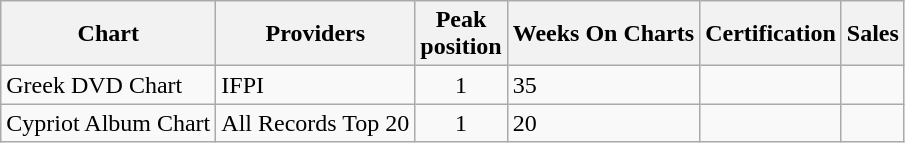<table class="wikitable">
<tr>
<th>Chart</th>
<th>Providers</th>
<th>Peak<br>position</th>
<th>Weeks On Charts</th>
<th>Certification</th>
<th>Sales</th>
</tr>
<tr>
<td>Greek DVD Chart</td>
<td>IFPI</td>
<td align="center">1</td>
<td>35</td>
<td></td>
<td></td>
</tr>
<tr>
<td>Cypriot Album Chart</td>
<td>All Records Top 20</td>
<td align="center">1</td>
<td>20</td>
<td></td>
<td></td>
</tr>
</table>
